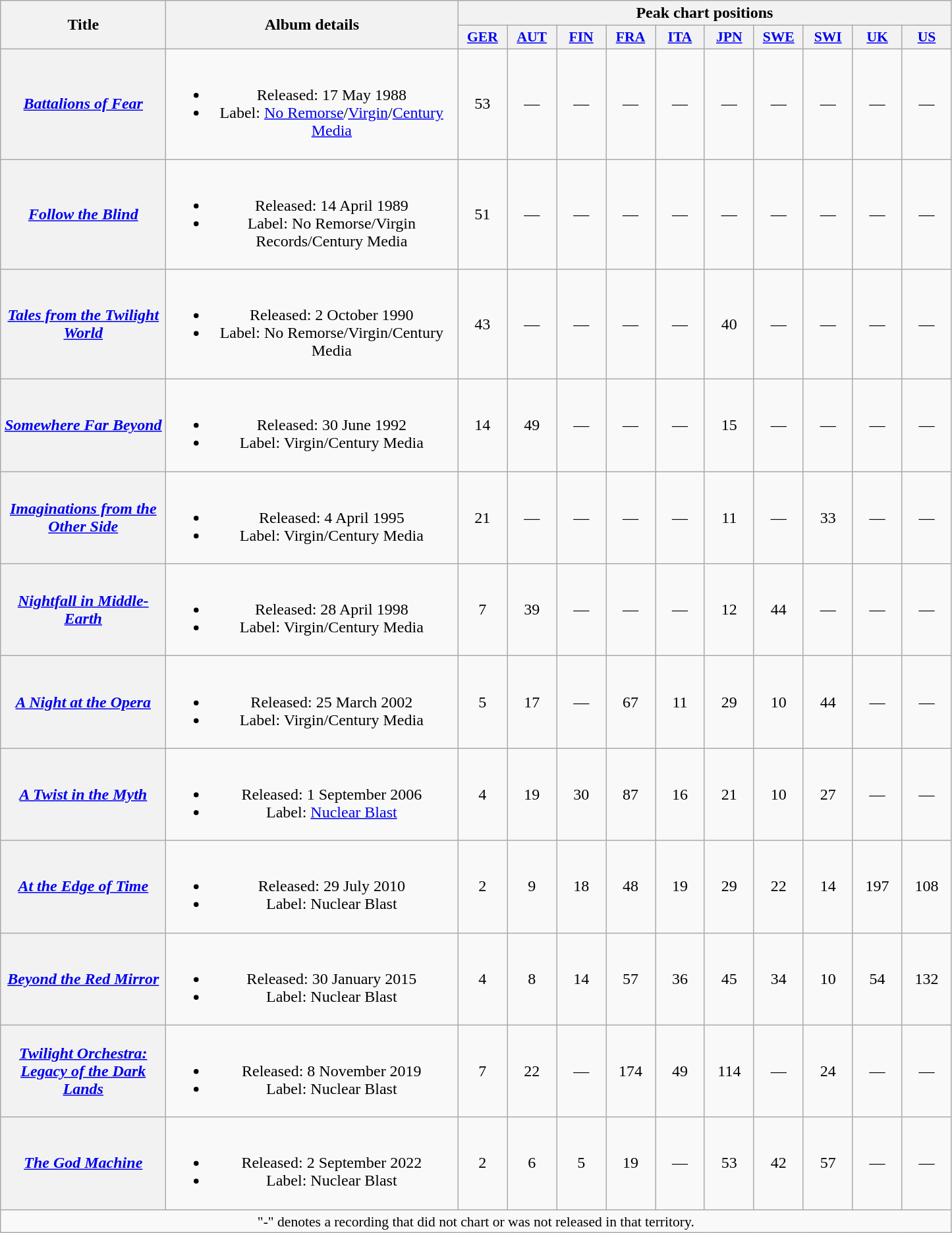<table class="wikitable plainrowheaders" style="text-align:center;">
<tr>
<th scope="col" rowspan="2" style="width:10em;">Title</th>
<th scope="col" rowspan="2" style="width:18em;">Album details</th>
<th scope="col" colspan="10">Peak chart positions</th>
</tr>
<tr>
<th scope="col" style="width:3em;font-size:90%;"><a href='#'>GER</a><br></th>
<th scope="col" style="width:3em;font-size:90%;"><a href='#'>AUT</a><br></th>
<th scope="col" style="width:3em;font-size:90%;"><a href='#'>FIN</a><br></th>
<th scope="col" style="width:3em;font-size:90%;"><a href='#'>FRA</a><br></th>
<th scope="col" style="width:3em;font-size:90%;"><a href='#'>ITA</a><br></th>
<th scope="col" style="width:3em;font-size:90%;"><a href='#'>JPN</a><br></th>
<th scope="col" style="width:3em;font-size:90%;"><a href='#'>SWE</a><br></th>
<th scope="col" style="width:3em;font-size:90%;"><a href='#'>SWI</a><br></th>
<th scope="col" style="width:3em;font-size:90%;"><a href='#'>UK</a><br></th>
<th scope="col" style="width:3em;font-size:90%;"><a href='#'>US</a><br></th>
</tr>
<tr>
<th scope="row"><em><a href='#'>Battalions of Fear</a></em></th>
<td><br><ul><li>Released: 17 May 1988</li><li>Label: <a href='#'>No Remorse</a>/<a href='#'>Virgin</a>/<a href='#'>Century Media</a></li></ul></td>
<td>53</td>
<td>—</td>
<td>—</td>
<td>—</td>
<td>—</td>
<td>—</td>
<td>—</td>
<td>—</td>
<td>—</td>
<td>—</td>
</tr>
<tr>
<th scope="row"><em><a href='#'>Follow the Blind</a></em></th>
<td><br><ul><li>Released: 14 April 1989</li><li>Label: No Remorse/Virgin Records/Century Media</li></ul></td>
<td>51</td>
<td>—</td>
<td>—</td>
<td>—</td>
<td>—</td>
<td>—</td>
<td>—</td>
<td>—</td>
<td>—</td>
<td>—</td>
</tr>
<tr>
<th scope="row"><em><a href='#'>Tales from the Twilight World</a></em></th>
<td><br><ul><li>Released: 2 October 1990</li><li>Label: No Remorse/Virgin/Century Media</li></ul></td>
<td>43</td>
<td>—</td>
<td>—</td>
<td>—</td>
<td>—</td>
<td>40</td>
<td>—</td>
<td>—</td>
<td>—</td>
<td>—</td>
</tr>
<tr>
<th scope="row"><em><a href='#'>Somewhere Far Beyond</a></em></th>
<td><br><ul><li>Released: 30 June 1992</li><li>Label: Virgin/Century Media</li></ul></td>
<td>14</td>
<td>49</td>
<td>—</td>
<td>—</td>
<td>—</td>
<td>15</td>
<td>—</td>
<td>—</td>
<td>—</td>
<td>—</td>
</tr>
<tr>
<th scope="row"><em><a href='#'>Imaginations from the Other Side</a></em></th>
<td><br><ul><li>Released: 4 April 1995</li><li>Label: Virgin/Century Media</li></ul></td>
<td>21</td>
<td>—</td>
<td>—</td>
<td>—</td>
<td>—</td>
<td>11</td>
<td>—</td>
<td>33</td>
<td>—</td>
<td>—</td>
</tr>
<tr>
<th scope="row"><em><a href='#'>Nightfall in Middle-Earth</a></em></th>
<td><br><ul><li>Released: 28 April 1998</li><li>Label: Virgin/Century Media</li></ul></td>
<td>7</td>
<td>39</td>
<td>—</td>
<td>—</td>
<td>—</td>
<td>12</td>
<td>44</td>
<td>—</td>
<td>—</td>
<td>—</td>
</tr>
<tr>
<th scope="row"><em><a href='#'>A Night at the Opera</a></em></th>
<td><br><ul><li>Released: 25 March 2002</li><li>Label: Virgin/Century Media</li></ul></td>
<td>5</td>
<td>17</td>
<td>—</td>
<td>67</td>
<td>11</td>
<td>29</td>
<td>10</td>
<td>44</td>
<td>—</td>
<td>—</td>
</tr>
<tr>
<th scope="row"><em><a href='#'>A Twist in the Myth</a></em></th>
<td><br><ul><li>Released: 1 September 2006</li><li>Label: <a href='#'>Nuclear Blast</a></li></ul></td>
<td>4</td>
<td>19</td>
<td>30</td>
<td>87</td>
<td>16</td>
<td>21</td>
<td>10</td>
<td>27</td>
<td>—</td>
<td>—</td>
</tr>
<tr>
<th scope="row"><em><a href='#'>At the Edge of Time</a></em></th>
<td><br><ul><li>Released: 29 July 2010</li><li>Label: Nuclear Blast</li></ul></td>
<td>2</td>
<td>9</td>
<td>18</td>
<td>48</td>
<td>19</td>
<td>29</td>
<td>22</td>
<td>14</td>
<td>197</td>
<td>108</td>
</tr>
<tr>
<th scope="row"><em><a href='#'>Beyond the Red Mirror</a></em></th>
<td><br><ul><li>Released: 30 January 2015</li><li>Label: Nuclear Blast</li></ul></td>
<td>4</td>
<td>8</td>
<td>14</td>
<td>57</td>
<td>36</td>
<td>45</td>
<td>34</td>
<td>10</td>
<td>54</td>
<td>132</td>
</tr>
<tr>
<th scope="row"><em><a href='#'>Twilight Orchestra: Legacy of the Dark Lands</a></em></th>
<td><br><ul><li>Released: 8 November 2019</li><li>Label: Nuclear Blast</li></ul></td>
<td>7</td>
<td>22</td>
<td>—</td>
<td>174</td>
<td>49</td>
<td>114</td>
<td>—</td>
<td>24</td>
<td>—</td>
<td>—</td>
</tr>
<tr>
<th scope="row"><em><a href='#'>The God Machine</a></em></th>
<td><br><ul><li>Released: 2 September 2022</li><li>Label: Nuclear Blast</li></ul></td>
<td>2</td>
<td>6</td>
<td>5</td>
<td>19</td>
<td>—</td>
<td>53</td>
<td>42</td>
<td>57</td>
<td>—</td>
<td>—</td>
</tr>
<tr>
<td colspan="12" style="font-size:90%">"-" denotes a recording that did not chart or was not released in that territory.</td>
</tr>
</table>
